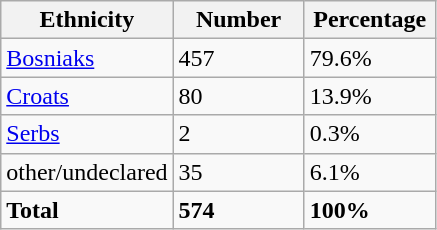<table class="wikitable">
<tr>
<th width="100px">Ethnicity</th>
<th width="80px">Number</th>
<th width="80px">Percentage</th>
</tr>
<tr>
<td><a href='#'>Bosniaks</a></td>
<td>457</td>
<td>79.6%</td>
</tr>
<tr>
<td><a href='#'>Croats</a></td>
<td>80</td>
<td>13.9%</td>
</tr>
<tr>
<td><a href='#'>Serbs</a></td>
<td>2</td>
<td>0.3%</td>
</tr>
<tr>
<td>other/undeclared</td>
<td>35</td>
<td>6.1%</td>
</tr>
<tr>
<td><strong>Total</strong></td>
<td><strong>574</strong></td>
<td><strong>100%</strong></td>
</tr>
</table>
